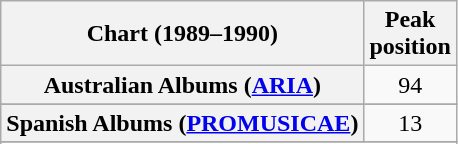<table class="wikitable sortable plainrowheaders" style="text-align:center">
<tr>
<th scope="col">Chart (1989–1990)</th>
<th scope="col">Peak<br>position</th>
</tr>
<tr>
<th scope="row">Australian Albums (<a href='#'>ARIA</a>)</th>
<td>94</td>
</tr>
<tr>
</tr>
<tr>
</tr>
<tr>
<th scope="row">Spanish Albums (<a href='#'>PROMUSICAE</a>)</th>
<td>13</td>
</tr>
<tr>
</tr>
<tr>
</tr>
<tr>
</tr>
</table>
